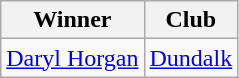<table class="wikitable">
<tr>
<th>Winner</th>
<th>Club</th>
</tr>
<tr>
<td><a href='#'>Daryl Horgan</a></td>
<td><a href='#'>Dundalk</a></td>
</tr>
</table>
